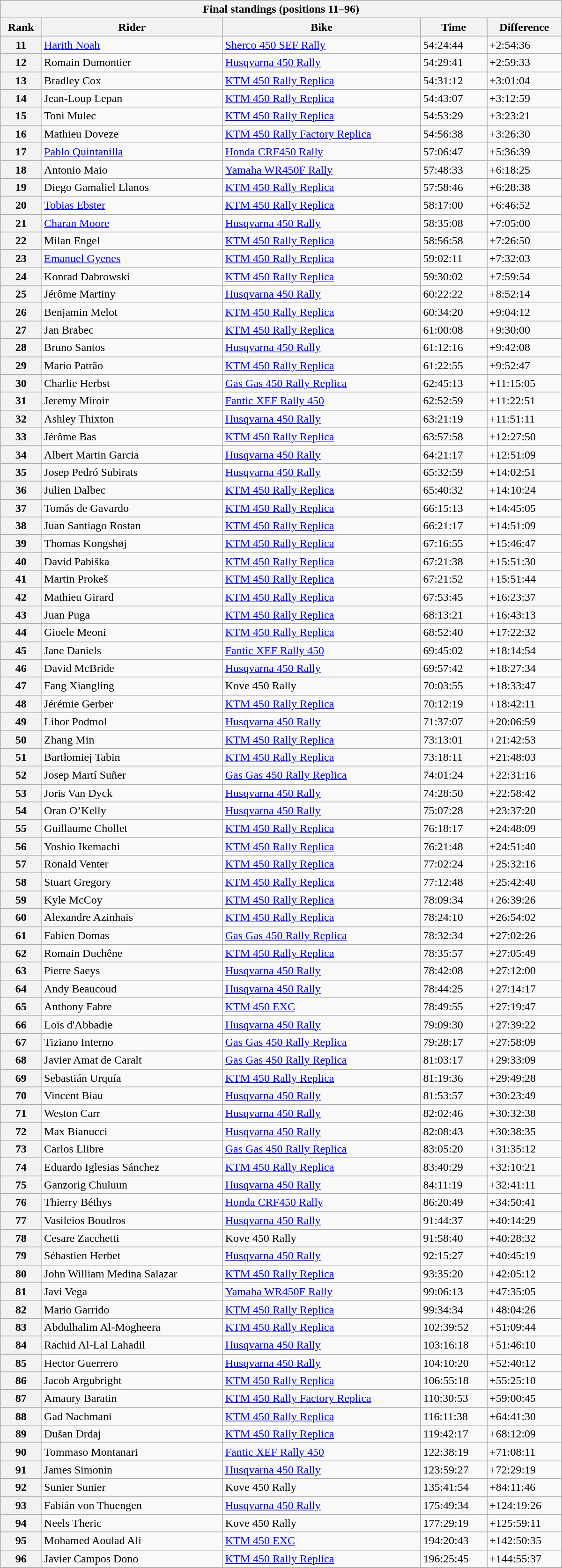<table class="collapsible collapsed wikitable" style="width:50em;margin-top:-1px;">
<tr>
<th colspan="5">Final standings (positions 11–96)</th>
</tr>
<tr>
<th>Rank</th>
<th>Rider</th>
<th>Bike</th>
<th>Time</th>
<th>Difference</th>
</tr>
<tr>
<th>11</th>
<td> <a href='#'>Harith Noah</a></td>
<td><a href='#'>Sherco 450 SEF Rally</a></td>
<td>54:24:44</td>
<td>+2:54:36</td>
</tr>
<tr>
<th>12</th>
<td> Romain Dumontier</td>
<td><a href='#'>Husqvarna 450 Rally</a></td>
<td>54:29:41</td>
<td>+2:59:33</td>
</tr>
<tr>
<th>13</th>
<td> Bradley Cox</td>
<td><a href='#'>KTM 450 Rally Replica</a></td>
<td>54:31:12</td>
<td>+3:01:04</td>
</tr>
<tr>
<th>14</th>
<td> Jean-Loup Lepan</td>
<td><a href='#'>KTM 450 Rally Replica</a></td>
<td>54:43:07</td>
<td>+3:12:59</td>
</tr>
<tr>
<th>15</th>
<td> Toni Mulec</td>
<td><a href='#'>KTM 450 Rally Replica</a></td>
<td>54:53:29</td>
<td>+3:23:21</td>
</tr>
<tr>
<th>16</th>
<td> Mathieu Doveze</td>
<td><a href='#'>KTM 450 Rally Factory Replica</a></td>
<td>54:56:38</td>
<td>+3:26:30</td>
</tr>
<tr>
<th>17</th>
<td> <a href='#'>Pablo Quintanilla</a></td>
<td><a href='#'>Honda CRF450 Rally</a></td>
<td>57:06:47</td>
<td>+5:36:39</td>
</tr>
<tr>
<th>18</th>
<td> Antonio Maio</td>
<td><a href='#'>Yamaha WR450F Rally</a></td>
<td>57:48:33</td>
<td>+6:18:25</td>
</tr>
<tr>
<th>19</th>
<td> Diego Gamaliel Llanos</td>
<td><a href='#'>KTM 450 Rally Replica</a></td>
<td>57:58:46</td>
<td>+6:28:38</td>
</tr>
<tr>
<th>20</th>
<td> <a href='#'>Tobias Ebster</a></td>
<td><a href='#'>KTM 450 Rally Replica</a></td>
<td>58:17:00</td>
<td>+6:46:52</td>
</tr>
<tr>
<th>21</th>
<td> <a href='#'>Charan Moore</a></td>
<td><a href='#'>Husqvarna 450 Rally</a></td>
<td>58:35:08</td>
<td>+7:05:00</td>
</tr>
<tr>
<th>22</th>
<td> Milan Engel</td>
<td><a href='#'>KTM 450 Rally Replica</a></td>
<td>58:56:58</td>
<td>+7:26:50</td>
</tr>
<tr>
<th>23</th>
<td> <a href='#'>Emanuel Gyenes</a></td>
<td><a href='#'>KTM 450 Rally Replica</a></td>
<td>59:02:11</td>
<td>+7:32:03</td>
</tr>
<tr>
<th>24</th>
<td> Konrad Dabrowski</td>
<td><a href='#'>KTM 450 Rally Replica</a></td>
<td>59:30:02</td>
<td>+7:59:54</td>
</tr>
<tr>
<th>25</th>
<td> Jérôme Martiny</td>
<td><a href='#'>Husqvarna 450 Rally</a></td>
<td>60:22:22</td>
<td>+8:52:14</td>
</tr>
<tr>
<th>26</th>
<td> Benjamin Melot</td>
<td><a href='#'>KTM 450 Rally Replica</a></td>
<td>60:34:20</td>
<td>+9:04:12</td>
</tr>
<tr>
<th>27</th>
<td> Jan Brabec</td>
<td><a href='#'>KTM 450 Rally Replica</a></td>
<td>61:00:08</td>
<td>+9:30:00</td>
</tr>
<tr>
<th>28</th>
<td> Bruno Santos</td>
<td><a href='#'>Husqvarna 450 Rally</a></td>
<td>61:12:16</td>
<td>+9:42:08</td>
</tr>
<tr>
<th>29</th>
<td> Mario Patrão</td>
<td><a href='#'>KTM 450 Rally Replica</a></td>
<td>61:22:55</td>
<td>+9:52:47</td>
</tr>
<tr>
<th>30</th>
<td> Charlie Herbst</td>
<td><a href='#'>Gas Gas 450 Rally Replica</a></td>
<td>62:45:13</td>
<td>+11:15:05</td>
</tr>
<tr>
<th>31</th>
<td> Jeremy Miroir</td>
<td><a href='#'>Fantic XEF Rally 450</a></td>
<td>62:52:59</td>
<td>+11:22:51</td>
</tr>
<tr>
<th>32</th>
<td> Ashley Thixton</td>
<td><a href='#'>Husqvarna 450 Rally</a></td>
<td>63:21:19</td>
<td>+11:51:11</td>
</tr>
<tr>
<th>33</th>
<td> Jérôme Bas</td>
<td><a href='#'>KTM 450 Rally Replica</a></td>
<td>63:57:58</td>
<td>+12:27:50</td>
</tr>
<tr>
<th>34</th>
<td> Albert Martin Garcia</td>
<td><a href='#'>Husqvarna 450 Rally</a></td>
<td>64:21:17</td>
<td>+12:51:09</td>
</tr>
<tr>
<th>35</th>
<td> Josep Pedró Subirats</td>
<td><a href='#'>Husqvarna 450 Rally</a></td>
<td>65:32:59</td>
<td>+14:02:51</td>
</tr>
<tr>
<th>36</th>
<td> Julien Dalbec</td>
<td><a href='#'>KTM 450 Rally Replica</a></td>
<td>65:40:32</td>
<td>+14:10:24</td>
</tr>
<tr>
<th>37</th>
<td> Tomás de Gavardo</td>
<td><a href='#'>KTM 450 Rally Replica</a></td>
<td>66:15:13</td>
<td>+14:45:05</td>
</tr>
<tr>
<th>38</th>
<td> Juan Santiago Rostan</td>
<td><a href='#'>KTM 450 Rally Replica</a></td>
<td>66:21:17</td>
<td>+14:51:09</td>
</tr>
<tr>
<th>39</th>
<td> Thomas Kongshøj</td>
<td><a href='#'>KTM 450 Rally Replica</a></td>
<td>67:16:55</td>
<td>+15:46:47</td>
</tr>
<tr>
<th>40</th>
<td> David Pabiška</td>
<td><a href='#'>KTM 450 Rally Replica</a></td>
<td>67:21:38</td>
<td>+15:51:30</td>
</tr>
<tr>
<th>41</th>
<td> Martin Prokeš</td>
<td><a href='#'>KTM 450 Rally Replica</a></td>
<td>67:21:52</td>
<td>+15:51:44</td>
</tr>
<tr>
<th>42</th>
<td> Mathieu Girard</td>
<td><a href='#'>KTM 450 Rally Replica</a></td>
<td>67:53:45</td>
<td>+16:23:37</td>
</tr>
<tr>
<th>43</th>
<td> Juan Puga</td>
<td><a href='#'>KTM 450 Rally Replica</a></td>
<td>68:13:21</td>
<td>+16:43:13</td>
</tr>
<tr>
<th>44</th>
<td> Gioele Meoni</td>
<td><a href='#'>KTM 450 Rally Replica</a></td>
<td>68:52:40</td>
<td>+17:22:32</td>
</tr>
<tr>
<th>45</th>
<td> Jane Daniels</td>
<td><a href='#'>Fantic XEF Rally 450</a></td>
<td>69:45:02</td>
<td>+18:14:54</td>
</tr>
<tr>
<th>46</th>
<td> David McBride</td>
<td><a href='#'>Husqvarna 450 Rally</a></td>
<td>69:57:42</td>
<td>+18:27:34</td>
</tr>
<tr>
<th>47</th>
<td> Fang Xiangling</td>
<td>Kove 450 Rally</td>
<td>70:03:55</td>
<td>+18:33:47</td>
</tr>
<tr>
<th>48</th>
<td> Jérémie Gerber</td>
<td><a href='#'>KTM 450 Rally Replica</a></td>
<td>70:12:19</td>
<td>+18:42:11</td>
</tr>
<tr>
<th>49</th>
<td> Libor Podmol</td>
<td><a href='#'>Husqvarna 450 Rally</a></td>
<td>71:37:07</td>
<td>+20:06:59</td>
</tr>
<tr>
<th>50</th>
<td> Zhang Min</td>
<td><a href='#'>KTM 450 Rally Replica</a></td>
<td>73:13:01</td>
<td>+21:42:53</td>
</tr>
<tr>
<th>51</th>
<td> Bartłomiej Tabin</td>
<td><a href='#'>KTM 450 Rally Replica</a></td>
<td>73:18:11</td>
<td>+21:48:03</td>
</tr>
<tr>
<th>52</th>
<td> Josep Martí Suñer</td>
<td><a href='#'>Gas Gas 450 Rally Replica</a></td>
<td>74:01:24</td>
<td>+22:31:16</td>
</tr>
<tr>
<th>53</th>
<td> Joris Van Dyck</td>
<td><a href='#'>Husqvarna 450 Rally</a></td>
<td>74:28:50</td>
<td>+22:58:42</td>
</tr>
<tr>
<th>54</th>
<td> Oran O’Kelly</td>
<td><a href='#'>Husqvarna 450 Rally</a></td>
<td>75:07:28</td>
<td>+23:37:20</td>
</tr>
<tr>
<th>55</th>
<td> Guillaume Chollet</td>
<td><a href='#'>KTM 450 Rally Replica</a></td>
<td>76:18:17</td>
<td>+24:48:09</td>
</tr>
<tr>
<th>56</th>
<td> Yoshio Ikemachi</td>
<td><a href='#'>KTM 450 Rally Replica</a></td>
<td>76:21:48</td>
<td>+24:51:40</td>
</tr>
<tr>
<th>57</th>
<td> Ronald Venter</td>
<td><a href='#'>KTM 450 Rally Replica</a></td>
<td>77:02:24</td>
<td>+25:32:16</td>
</tr>
<tr>
<th>58</th>
<td> Stuart Gregory</td>
<td><a href='#'>KTM 450 Rally Replica</a></td>
<td>77:12:48</td>
<td>+25:42:40</td>
</tr>
<tr>
<th>59</th>
<td> Kyle McCoy</td>
<td><a href='#'>KTM 450 Rally Replica</a></td>
<td>78:09:34</td>
<td>+26:39:26</td>
</tr>
<tr>
<th>60</th>
<td> Alexandre Azinhais</td>
<td><a href='#'>KTM 450 Rally Replica</a></td>
<td>78:24:10</td>
<td>+26:54:02</td>
</tr>
<tr>
<th>61</th>
<td> Fabien Domas</td>
<td><a href='#'>Gas Gas 450 Rally Replica</a></td>
<td>78:32:34</td>
<td>+27:02:26</td>
</tr>
<tr>
<th>62</th>
<td> Romain Duchêne</td>
<td><a href='#'>KTM 450 Rally Replica</a></td>
<td>78:35:57</td>
<td>+27:05:49</td>
</tr>
<tr>
<th>63</th>
<td> Pierre Saeys</td>
<td><a href='#'>Husqvarna 450 Rally</a></td>
<td>78:42:08</td>
<td>+27:12:00</td>
</tr>
<tr>
<th>64</th>
<td> Andy Beaucoud</td>
<td><a href='#'>Husqvarna 450 Rally</a></td>
<td>78:44:25</td>
<td>+27:14:17</td>
</tr>
<tr>
<th>65</th>
<td> Anthony Fabre</td>
<td><a href='#'>KTM 450 EXC</a></td>
<td>78:49:55</td>
<td>+27:19:47</td>
</tr>
<tr>
<th>66</th>
<td> Loïs d'Abbadie</td>
<td><a href='#'>Husqvarna 450 Rally</a></td>
<td>79:09:30</td>
<td>+27:39:22</td>
</tr>
<tr>
<th>67</th>
<td> Tiziano Interno</td>
<td><a href='#'>Gas Gas 450 Rally Replica</a></td>
<td>79:28:17</td>
<td>+27:58:09</td>
</tr>
<tr>
<th>68</th>
<td> Javier Amat de Caralt</td>
<td><a href='#'>Gas Gas 450 Rally Replica</a></td>
<td>81:03:17</td>
<td>+29:33:09</td>
</tr>
<tr>
<th>69</th>
<td> Sebastián Urquía</td>
<td><a href='#'>KTM 450 Rally Replica</a></td>
<td>81:19:36</td>
<td>+29:49:28</td>
</tr>
<tr>
<th>70</th>
<td> Vincent Biau</td>
<td><a href='#'>Husqvarna 450 Rally</a></td>
<td>81:53:57</td>
<td>+30:23:49</td>
</tr>
<tr>
<th>71</th>
<td> Weston Carr</td>
<td><a href='#'>Husqvarna 450 Rally</a></td>
<td>82:02:46</td>
<td>+30:32:38</td>
</tr>
<tr>
<th>72</th>
<td> Max Bianucci</td>
<td><a href='#'>Husqvarna 450 Rally</a></td>
<td>82:08:43</td>
<td>+30:38:35</td>
</tr>
<tr>
<th>73</th>
<td> Carlos Llibre</td>
<td><a href='#'>Gas Gas 450 Rally Replica</a></td>
<td>83:05:20</td>
<td>+31:35:12</td>
</tr>
<tr>
<th>74</th>
<td> Eduardo Iglesias Sánchez</td>
<td><a href='#'>KTM 450 Rally Replica</a></td>
<td>83:40:29</td>
<td>+32:10:21</td>
</tr>
<tr>
<th>75</th>
<td> Ganzorig Chuluun</td>
<td><a href='#'>Husqvarna 450 Rally</a></td>
<td>84:11:19</td>
<td>+32:41:11</td>
</tr>
<tr>
<th>76</th>
<td> Thierry Béthys</td>
<td><a href='#'>Honda CRF450 Rally</a></td>
<td>86:20:49</td>
<td>+34:50:41</td>
</tr>
<tr>
<th>77</th>
<td> Vasileios Boudros</td>
<td><a href='#'>Husqvarna 450 Rally</a></td>
<td>91:44:37</td>
<td>+40:14:29</td>
</tr>
<tr>
<th>78</th>
<td> Cesare Zacchetti</td>
<td>Kove 450 Rally</td>
<td>91:58:40</td>
<td>+40:28:32</td>
</tr>
<tr>
<th>79</th>
<td> Sébastien Herbet</td>
<td><a href='#'>Husqvarna 450 Rally</a></td>
<td>92:15:27</td>
<td>+40:45:19</td>
</tr>
<tr>
<th>80</th>
<td> John William Medina Salazar</td>
<td><a href='#'>KTM 450 Rally Replica</a></td>
<td>93:35:20</td>
<td>+42:05:12</td>
</tr>
<tr>
<th>81</th>
<td> Javi Vega</td>
<td><a href='#'>Yamaha WR450F Rally</a></td>
<td>99:06:13</td>
<td>+47:35:05</td>
</tr>
<tr>
<th>82</th>
<td> Mario Garrido</td>
<td><a href='#'>KTM 450 Rally Replica</a></td>
<td>99:34:34</td>
<td>+48:04:26</td>
</tr>
<tr>
<th>83</th>
<td> Abdulhalim Al-Mogheera</td>
<td><a href='#'>KTM 450 Rally Replica</a></td>
<td>102:39:52</td>
<td>+51:09:44</td>
</tr>
<tr>
<th>84</th>
<td> Rachid Al-Lal Lahadil</td>
<td><a href='#'>Husqvarna 450 Rally</a></td>
<td>103:16:18</td>
<td>+51:46:10</td>
</tr>
<tr>
<th>85</th>
<td> Hector Guerrero</td>
<td><a href='#'>Husqvarna 450 Rally</a></td>
<td>104:10:20</td>
<td>+52:40:12</td>
</tr>
<tr>
<th>86</th>
<td> Jacob Argubright</td>
<td><a href='#'>KTM 450 Rally Replica</a></td>
<td>106:55:18</td>
<td>+55:25:10</td>
</tr>
<tr>
<th>87</th>
<td> Amaury Baratin</td>
<td><a href='#'>KTM 450 Rally Factory Replica</a></td>
<td>110:30:53</td>
<td>+59:00:45</td>
</tr>
<tr>
<th>88</th>
<td> Gad Nachmani</td>
<td><a href='#'>KTM 450 Rally Replica</a></td>
<td>116:11:38</td>
<td>+64:41:30</td>
</tr>
<tr>
<th>89</th>
<td> Dušan Drdaj</td>
<td><a href='#'>KTM 450 Rally Replica</a></td>
<td>119:42:17</td>
<td>+68:12:09</td>
</tr>
<tr>
<th>90</th>
<td> Tommaso Montanari</td>
<td><a href='#'>Fantic XEF Rally 450</a></td>
<td>122:38:19</td>
<td>+71:08:11</td>
</tr>
<tr>
<th>91</th>
<td> James Simonin</td>
<td><a href='#'>Husqvarna 450 Rally</a></td>
<td>123:59:27</td>
<td>+72:29:19</td>
</tr>
<tr>
<th>92</th>
<td> Sunier Sunier</td>
<td>Kove 450 Rally</td>
<td>135:41:54</td>
<td>+84:11:46</td>
</tr>
<tr>
<th>93</th>
<td> Fabián von Thuengen</td>
<td><a href='#'>Husqvarna 450 Rally</a></td>
<td>175:49:34</td>
<td>+124:19:26</td>
</tr>
<tr>
<th>94</th>
<td> Neels Theric</td>
<td>Kove 450 Rally</td>
<td>177:29:19</td>
<td>+125:59:11</td>
</tr>
<tr>
<th>95</th>
<td> Mohamed Aoulad Ali</td>
<td><a href='#'>KTM 450 EXC</a></td>
<td>194:20:43</td>
<td>+142:50:35</td>
</tr>
<tr>
<th>96</th>
<td> Javier Campos Dono</td>
<td><a href='#'>KTM 450 Rally Replica</a></td>
<td>196:25:45</td>
<td>+144:55:37</td>
</tr>
<tr>
</tr>
</table>
